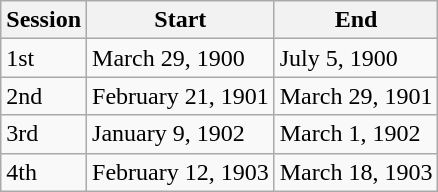<table class="wikitable">
<tr>
<th>Session</th>
<th>Start</th>
<th>End</th>
</tr>
<tr>
<td>1st</td>
<td>March 29, 1900</td>
<td>July 5, 1900</td>
</tr>
<tr>
<td>2nd</td>
<td>February 21, 1901</td>
<td>March 29, 1901</td>
</tr>
<tr>
<td>3rd</td>
<td>January 9, 1902</td>
<td>March 1, 1902</td>
</tr>
<tr>
<td>4th</td>
<td>February 12, 1903</td>
<td>March 18, 1903</td>
</tr>
</table>
